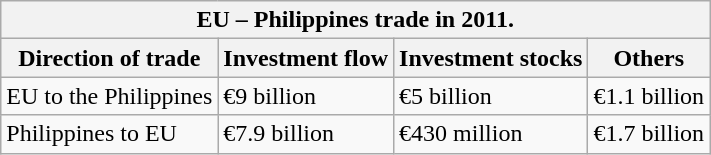<table class="wikitable">
<tr>
<th colspan=5>EU – Philippines trade in 2011.</th>
</tr>
<tr>
<th>Direction of trade</th>
<th>Investment flow</th>
<th>Investment stocks</th>
<th>Others</th>
</tr>
<tr>
<td>EU to the Philippines</td>
<td>€9 billion</td>
<td>€5 billion</td>
<td>€1.1 billion</td>
</tr>
<tr>
<td>Philippines to EU</td>
<td>€7.9 billion</td>
<td>€430 million</td>
<td>€1.7 billion</td>
</tr>
</table>
